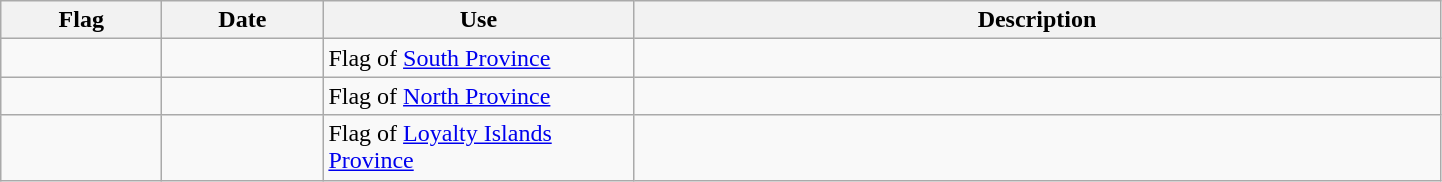<table class="wikitable">
<tr>
<th style="width:100px;">Flag</th>
<th style="width:100px;">Date</th>
<th style="width:200px;">Use</th>
<th style="width:530px;">Description</th>
</tr>
<tr>
<td></td>
<td></td>
<td>Flag of <a href='#'>South Province</a></td>
<td></td>
</tr>
<tr>
<td></td>
<td></td>
<td>Flag of <a href='#'>North Province</a></td>
<td></td>
</tr>
<tr>
<td></td>
<td></td>
<td>Flag of <a href='#'>Loyalty Islands Province</a></td>
<td></td>
</tr>
</table>
